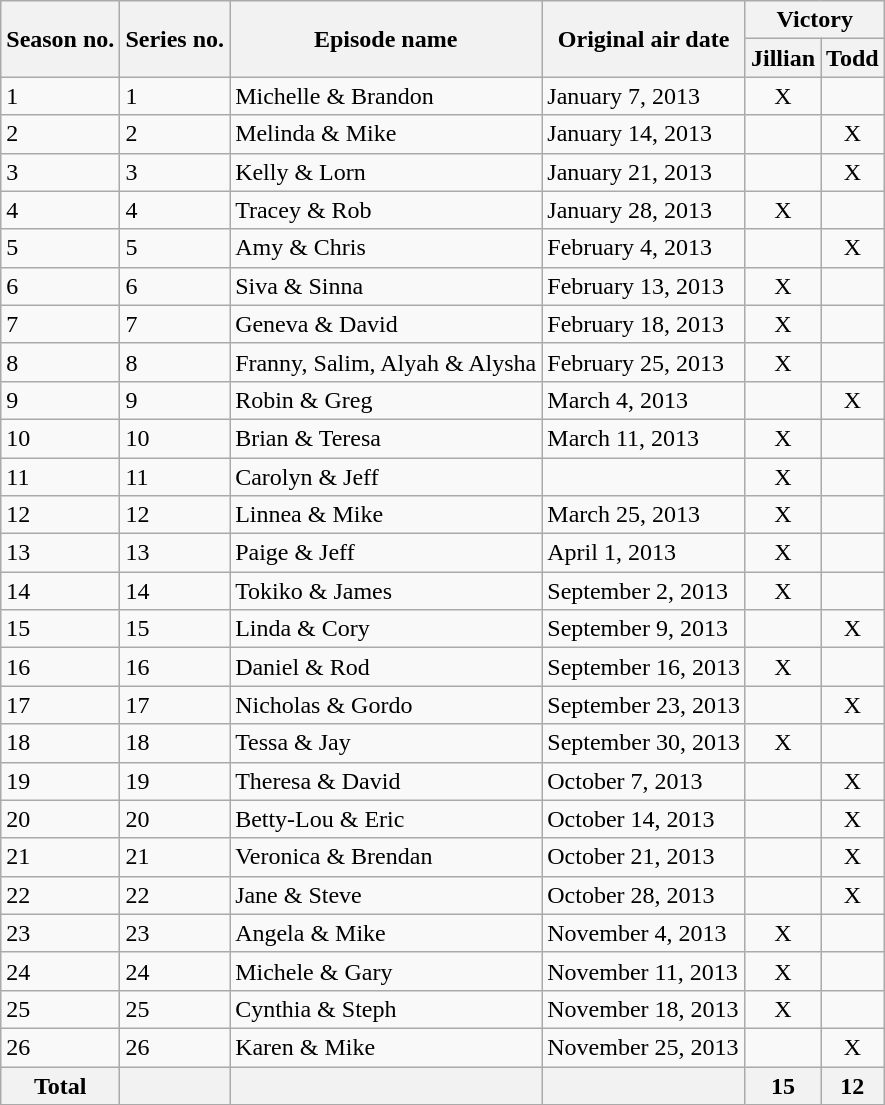<table class="wikitable">
<tr>
<th rowspan=2>Season no.</th>
<th rowspan=2>Series no.</th>
<th rowspan=2>Episode name</th>
<th rowspan=2>Original air date</th>
<th colspan=2>Victory</th>
</tr>
<tr>
<th>Jillian</th>
<th>Todd</th>
</tr>
<tr>
<td>1</td>
<td>1</td>
<td>Michelle & Brandon</td>
<td>January 7, 2013</td>
<td align=center>X</td>
<td align=center></td>
</tr>
<tr>
<td>2</td>
<td>2</td>
<td>Melinda & Mike</td>
<td>January 14, 2013</td>
<td align=center></td>
<td align=center>X</td>
</tr>
<tr>
<td>3</td>
<td>3</td>
<td>Kelly & Lorn</td>
<td>January 21, 2013</td>
<td align=center></td>
<td align=center>X</td>
</tr>
<tr>
<td>4</td>
<td>4</td>
<td>Tracey & Rob</td>
<td>January 28, 2013</td>
<td align=center>X</td>
<td align=center></td>
</tr>
<tr>
<td>5</td>
<td>5</td>
<td>Amy & Chris</td>
<td>February 4, 2013</td>
<td align=center></td>
<td align=center>X</td>
</tr>
<tr>
<td>6</td>
<td>6</td>
<td>Siva & Sinna</td>
<td>February 13, 2013</td>
<td align=center>X</td>
<td align=center></td>
</tr>
<tr>
<td>7</td>
<td>7</td>
<td>Geneva & David</td>
<td>February 18, 2013</td>
<td align=center>X</td>
<td align=center></td>
</tr>
<tr>
<td>8</td>
<td>8</td>
<td>Franny, Salim, Alyah & Alysha</td>
<td>February 25, 2013</td>
<td align=center>X</td>
<td align=center></td>
</tr>
<tr>
<td>9</td>
<td>9</td>
<td>Robin & Greg</td>
<td>March 4, 2013</td>
<td align=center></td>
<td align=center>X</td>
</tr>
<tr>
<td>10</td>
<td>10</td>
<td>Brian & Teresa</td>
<td>March 11, 2013</td>
<td align=center>X</td>
<td align=center></td>
</tr>
<tr>
<td>11</td>
<td>11</td>
<td>Carolyn & Jeff</td>
<td></td>
<td align=center>X</td>
<td align=center></td>
</tr>
<tr>
<td>12</td>
<td>12</td>
<td>Linnea & Mike</td>
<td>March 25, 2013</td>
<td align=center>X</td>
<td align=center></td>
</tr>
<tr>
<td>13</td>
<td>13</td>
<td>Paige & Jeff</td>
<td>April 1, 2013</td>
<td align=center>X</td>
<td align=center></td>
</tr>
<tr>
<td>14</td>
<td>14</td>
<td>Tokiko & James</td>
<td>September 2, 2013</td>
<td align=center>X</td>
<td align=center></td>
</tr>
<tr>
<td>15</td>
<td>15</td>
<td>Linda & Cory</td>
<td>September 9, 2013</td>
<td align=center></td>
<td align=center>X</td>
</tr>
<tr>
<td>16</td>
<td>16</td>
<td>Daniel & Rod</td>
<td>September 16, 2013</td>
<td align=center>X</td>
<td align=center></td>
</tr>
<tr>
<td>17</td>
<td>17</td>
<td>Nicholas & Gordo</td>
<td>September 23, 2013</td>
<td align=center></td>
<td align=center>X</td>
</tr>
<tr>
<td>18</td>
<td>18</td>
<td>Tessa & Jay</td>
<td>September 30, 2013</td>
<td align=center>X</td>
<td align=center></td>
</tr>
<tr>
<td>19</td>
<td>19</td>
<td>Theresa & David</td>
<td>October 7, 2013</td>
<td align=center></td>
<td align=center>X</td>
</tr>
<tr>
<td>20</td>
<td>20</td>
<td>Betty-Lou & Eric</td>
<td>October 14, 2013</td>
<td align=center></td>
<td align=center>X</td>
</tr>
<tr>
<td>21</td>
<td>21</td>
<td>Veronica & Brendan</td>
<td>October 21, 2013</td>
<td align=center></td>
<td align=center>X</td>
</tr>
<tr>
<td>22</td>
<td>22</td>
<td>Jane & Steve</td>
<td>October 28, 2013</td>
<td align=center></td>
<td align=center>X</td>
</tr>
<tr>
<td>23</td>
<td>23</td>
<td>Angela & Mike</td>
<td>November 4, 2013</td>
<td align=center>X</td>
<td align=center></td>
</tr>
<tr>
<td>24</td>
<td>24</td>
<td>Michele & Gary</td>
<td>November 11, 2013</td>
<td align=center>X</td>
<td align=center></td>
</tr>
<tr>
<td>25</td>
<td>25</td>
<td>Cynthia & Steph</td>
<td>November 18, 2013</td>
<td align=center>X</td>
<td align=center></td>
</tr>
<tr>
<td>26</td>
<td>26</td>
<td>Karen & Mike</td>
<td>November 25, 2013</td>
<td align=center></td>
<td align=center>X</td>
</tr>
<tr>
<th>Total</th>
<th></th>
<th></th>
<th></th>
<th>15</th>
<th>12</th>
</tr>
</table>
